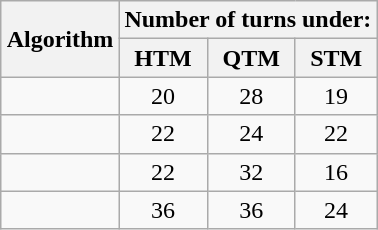<table class="wikitable" style="margin:1em auto; text-align:center;">
<tr>
<th rowspan="2">Algorithm</th>
<th colspan="3">Number of turns under:</th>
</tr>
<tr>
<th>HTM</th>
<th>QTM</th>
<th>STM</th>
</tr>
<tr>
<td></td>
<td>20</td>
<td>28</td>
<td>19</td>
</tr>
<tr>
<td></td>
<td>22</td>
<td>24</td>
<td>22</td>
</tr>
<tr>
<td></td>
<td>22</td>
<td>32</td>
<td>16</td>
</tr>
<tr>
<td></td>
<td>36</td>
<td>36</td>
<td>24</td>
</tr>
</table>
